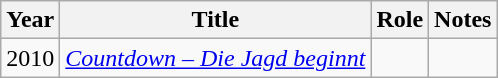<table class="wikitable sortable">
<tr>
<th>Year</th>
<th>Title</th>
<th>Role</th>
<th class="unsortable">Notes</th>
</tr>
<tr>
<td>2010</td>
<td><em><a href='#'>Countdown – Die Jagd beginnt</a></em></td>
<td></td>
<td></td>
</tr>
</table>
